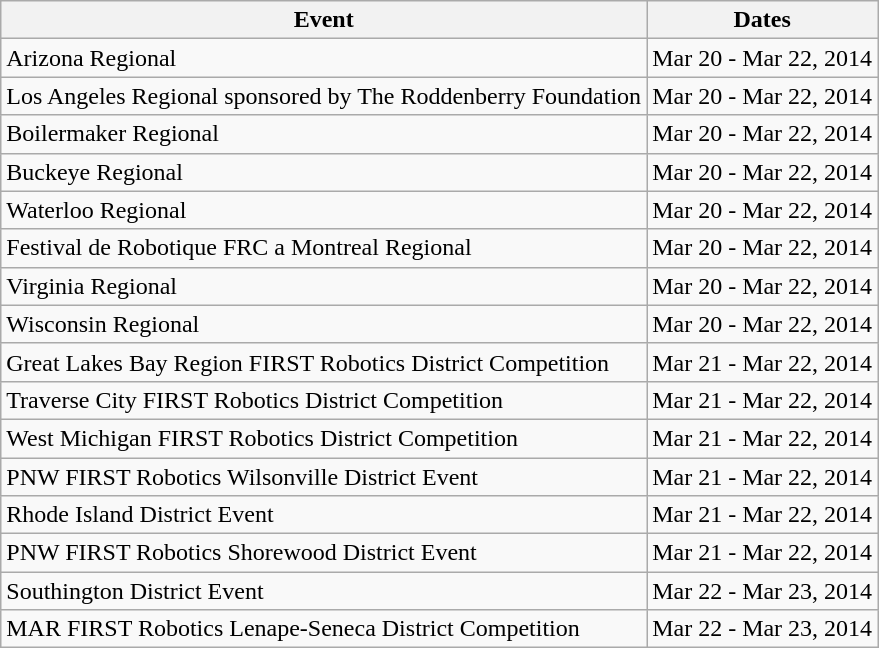<table class="wikitable">
<tr>
<th>Event</th>
<th>Dates</th>
</tr>
<tr>
<td>Arizona Regional</td>
<td>Mar 20 - Mar 22, 2014</td>
</tr>
<tr>
<td>Los Angeles Regional sponsored by The Roddenberry Foundation</td>
<td>Mar 20 - Mar 22, 2014</td>
</tr>
<tr>
<td>Boilermaker Regional</td>
<td>Mar 20 - Mar 22, 2014</td>
</tr>
<tr>
<td>Buckeye Regional</td>
<td>Mar 20 - Mar 22, 2014</td>
</tr>
<tr>
<td>Waterloo Regional</td>
<td>Mar 20 - Mar 22, 2014</td>
</tr>
<tr>
<td>Festival de Robotique FRC a Montreal Regional</td>
<td>Mar 20 - Mar 22, 2014</td>
</tr>
<tr>
<td>Virginia Regional</td>
<td>Mar 20 - Mar 22, 2014</td>
</tr>
<tr>
<td>Wisconsin Regional</td>
<td>Mar 20 - Mar 22, 2014</td>
</tr>
<tr>
<td>Great Lakes Bay Region FIRST Robotics District Competition</td>
<td>Mar 21 - Mar 22, 2014</td>
</tr>
<tr>
<td>Traverse City FIRST Robotics District Competition</td>
<td>Mar 21 - Mar 22, 2014</td>
</tr>
<tr>
<td>West Michigan FIRST Robotics District Competition</td>
<td>Mar 21 - Mar 22, 2014</td>
</tr>
<tr>
<td>PNW FIRST Robotics Wilsonville District Event</td>
<td>Mar 21 - Mar 22, 2014</td>
</tr>
<tr>
<td>Rhode Island District Event</td>
<td>Mar 21 - Mar 22, 2014</td>
</tr>
<tr>
<td>PNW FIRST Robotics Shorewood District Event</td>
<td>Mar 21 - Mar 22, 2014</td>
</tr>
<tr>
<td>Southington District Event</td>
<td>Mar 22 - Mar 23, 2014</td>
</tr>
<tr>
<td>MAR FIRST Robotics Lenape-Seneca District Competition</td>
<td>Mar 22 - Mar 23, 2014</td>
</tr>
</table>
